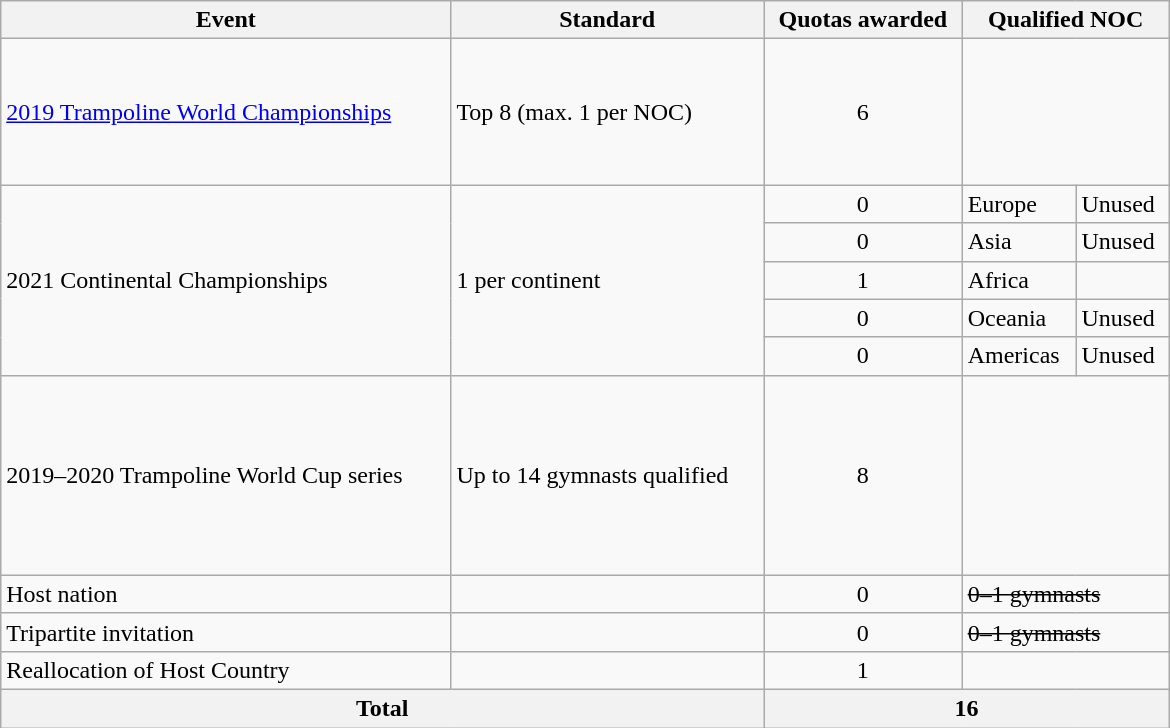<table class="wikitable" style="width:780px;">
<tr>
<th>Event</th>
<th>Standard</th>
<th>Quotas awarded</th>
<th colspan=2>Qualified NOC</th>
</tr>
<tr>
<td><a href='#'>2019 Trampoline World Championships</a></td>
<td>Top 8 (max. 1 per NOC)</td>
<td align=center>6</td>
<td colspan=2><br><br><br><br><br></td>
</tr>
<tr>
<td rowspan=5>2021 Continental Championships</td>
<td rowspan=5>1 per continent</td>
<td align=center>0</td>
<td>Europe</td>
<td>Unused</td>
</tr>
<tr>
<td align=center>0</td>
<td>Asia</td>
<td>Unused</td>
</tr>
<tr>
<td align=center>1</td>
<td>Africa</td>
<td></td>
</tr>
<tr>
<td align=center>0</td>
<td>Oceania</td>
<td>Unused</td>
</tr>
<tr>
<td align=center>0</td>
<td>Americas</td>
<td>Unused</td>
</tr>
<tr>
<td>2019–2020 Trampoline World Cup series</td>
<td>Up to 14 gymnasts qualified</td>
<td align=center>8</td>
<td colspan=2><br><br><br><br><br><br><br></td>
</tr>
<tr>
<td>Host nation</td>
<td></td>
<td align=center>0</td>
<td colspan=2><s>0–1 gymnasts</s></td>
</tr>
<tr>
<td>Tripartite invitation</td>
<td></td>
<td align=center>0</td>
<td colspan=2><s>0–1 gymnasts</s></td>
</tr>
<tr>
<td>Reallocation of Host Country</td>
<td></td>
<td align=center>1</td>
<td colspan=2></td>
</tr>
<tr>
<th colspan="2">Total</th>
<th colspan=3>16</th>
</tr>
</table>
